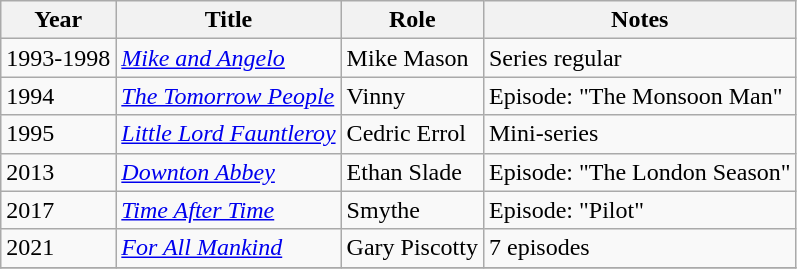<table class="wikitable">
<tr>
<th>Year</th>
<th>Title</th>
<th>Role</th>
<th>Notes</th>
</tr>
<tr>
<td>1993-1998</td>
<td><em><a href='#'>Mike and Angelo</a></em></td>
<td>Mike Mason</td>
<td>Series regular</td>
</tr>
<tr>
<td>1994</td>
<td><em><a href='#'>The Tomorrow People</a></em></td>
<td>Vinny</td>
<td>Episode: "The Monsoon Man"</td>
</tr>
<tr>
<td>1995</td>
<td><em><a href='#'>Little Lord Fauntleroy</a></em></td>
<td>Cedric Errol</td>
<td>Mini-series</td>
</tr>
<tr>
<td>2013</td>
<td><em><a href='#'>Downton Abbey</a></em></td>
<td>Ethan Slade</td>
<td>Episode: "The London Season"</td>
</tr>
<tr>
<td>2017</td>
<td><em><a href='#'>Time After Time</a></em></td>
<td>Smythe</td>
<td>Episode: "Pilot"</td>
</tr>
<tr>
<td>2021</td>
<td><em><a href='#'>For All Mankind</a></em></td>
<td>Gary Piscotty</td>
<td>7 episodes</td>
</tr>
<tr>
</tr>
</table>
